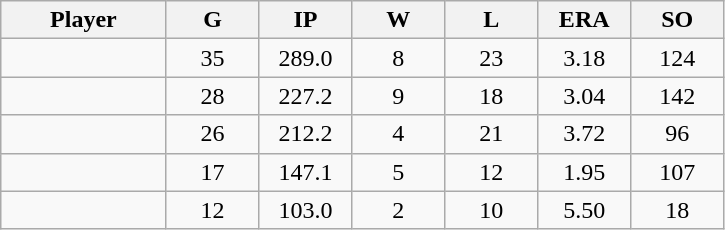<table class="wikitable sortable">
<tr>
<th bgcolor="#DDDDFF" width="16%">Player</th>
<th bgcolor="#DDDDFF" width="9%">G</th>
<th bgcolor="#DDDDFF" width="9%">IP</th>
<th bgcolor="#DDDDFF" width="9%">W</th>
<th bgcolor="#DDDDFF" width="9%">L</th>
<th bgcolor="#DDDDFF" width="9%">ERA</th>
<th bgcolor="#DDDDFF" width="9%">SO</th>
</tr>
<tr align="center">
<td></td>
<td>35</td>
<td>289.0</td>
<td>8</td>
<td>23</td>
<td>3.18</td>
<td>124</td>
</tr>
<tr align="center">
<td></td>
<td>28</td>
<td>227.2</td>
<td>9</td>
<td>18</td>
<td>3.04</td>
<td>142</td>
</tr>
<tr align="center">
<td></td>
<td>26</td>
<td>212.2</td>
<td>4</td>
<td>21</td>
<td>3.72</td>
<td>96</td>
</tr>
<tr align="center">
<td></td>
<td>17</td>
<td>147.1</td>
<td>5</td>
<td>12</td>
<td>1.95</td>
<td>107</td>
</tr>
<tr align="center">
<td></td>
<td>12</td>
<td>103.0</td>
<td>2</td>
<td>10</td>
<td>5.50</td>
<td>18</td>
</tr>
</table>
